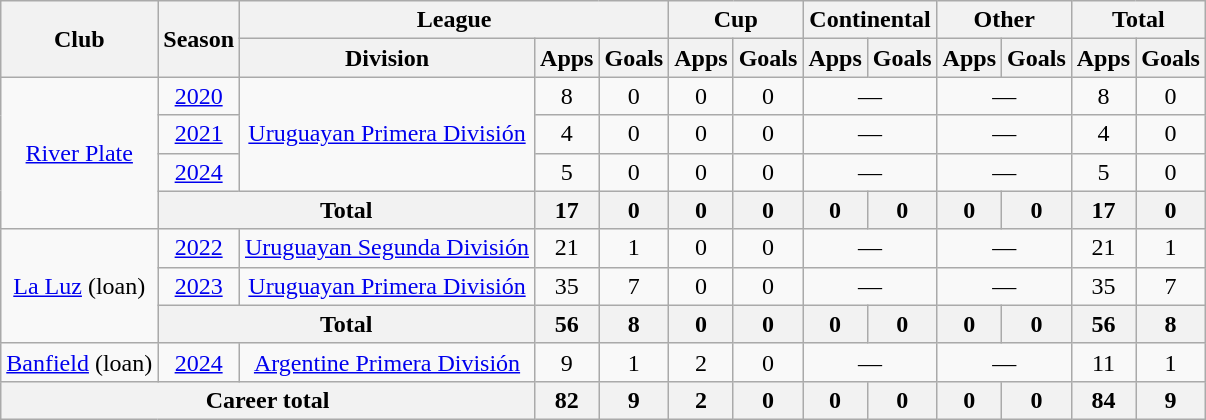<table class="wikitable" style="text-align: center">
<tr>
<th rowspan="2">Club</th>
<th rowspan="2">Season</th>
<th colspan="3">League</th>
<th colspan="2">Cup</th>
<th colspan="2">Continental</th>
<th colspan="2">Other</th>
<th colspan="2">Total</th>
</tr>
<tr>
<th>Division</th>
<th>Apps</th>
<th>Goals</th>
<th>Apps</th>
<th>Goals</th>
<th>Apps</th>
<th>Goals</th>
<th>Apps</th>
<th>Goals</th>
<th>Apps</th>
<th>Goals</th>
</tr>
<tr>
<td rowspan=4><a href='#'>River Plate</a></td>
<td><a href='#'>2020</a></td>
<td rowspan=3><a href='#'>Uruguayan Primera División</a></td>
<td>8</td>
<td>0</td>
<td>0</td>
<td>0</td>
<td colspan="2">—</td>
<td colspan="2">—</td>
<td>8</td>
<td>0</td>
</tr>
<tr>
<td><a href='#'>2021</a></td>
<td>4</td>
<td>0</td>
<td>0</td>
<td>0</td>
<td colspan="2">—</td>
<td colspan="2">—</td>
<td>4</td>
<td>0</td>
</tr>
<tr>
<td><a href='#'>2024</a></td>
<td>5</td>
<td>0</td>
<td>0</td>
<td>0</td>
<td colspan="2">—</td>
<td colspan="2">—</td>
<td>5</td>
<td>0</td>
</tr>
<tr>
<th colspan="2"><strong>Total</strong></th>
<th>17</th>
<th>0</th>
<th>0</th>
<th>0</th>
<th>0</th>
<th>0</th>
<th>0</th>
<th>0</th>
<th>17</th>
<th>0</th>
</tr>
<tr>
<td rowspan=3><a href='#'>La Luz</a> (loan)</td>
<td><a href='#'>2022</a></td>
<td><a href='#'>Uruguayan Segunda División</a></td>
<td>21</td>
<td>1</td>
<td>0</td>
<td>0</td>
<td colspan="2">—</td>
<td colspan="2">—</td>
<td>21</td>
<td>1</td>
</tr>
<tr>
<td><a href='#'>2023</a></td>
<td><a href='#'>Uruguayan Primera División</a></td>
<td>35</td>
<td>7</td>
<td>0</td>
<td>0</td>
<td colspan="2">—</td>
<td colspan="2">—</td>
<td>35</td>
<td>7</td>
</tr>
<tr>
<th colspan="2"><strong>Total</strong></th>
<th>56</th>
<th>8</th>
<th>0</th>
<th>0</th>
<th>0</th>
<th>0</th>
<th>0</th>
<th>0</th>
<th>56</th>
<th>8</th>
</tr>
<tr>
<td><a href='#'>Banfield</a> (loan)</td>
<td><a href='#'>2024</a></td>
<td><a href='#'>Argentine Primera División</a></td>
<td>9</td>
<td>1</td>
<td>2</td>
<td>0</td>
<td colspan="2">—</td>
<td colspan="2">—</td>
<td>11</td>
<td>1</td>
</tr>
<tr>
<th colspan="3"><strong>Career total</strong></th>
<th>82</th>
<th>9</th>
<th>2</th>
<th>0</th>
<th>0</th>
<th>0</th>
<th>0</th>
<th>0</th>
<th>84</th>
<th>9</th>
</tr>
</table>
